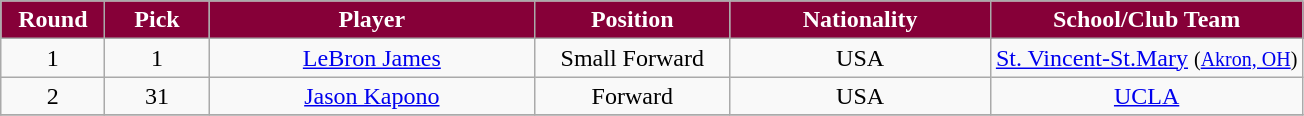<table class="wikitable sortable sortable">
<tr>
<th style="background:#860038;color:#FFFFFF;" width="8%">Round</th>
<th style="background:#860038;color:#FFFFFF;" width="8%">Pick</th>
<th style="background:#860038;color:#FFFFFF;" width="25%">Player</th>
<th style="background:#860038;color:#FFFFFF;" width="15%">Position</th>
<th style="background:#860038;color:#FFFFFF;" width="20%">Nationality</th>
<th style="background:#860038;color:#FFFFFF;" width="35%">School/Club Team</th>
</tr>
<tr align="center">
<td>1</td>
<td>1</td>
<td><a href='#'>LeBron James</a></td>
<td>Small Forward</td>
<td> USA</td>
<td><a href='#'>St. Vincent-St.Mary</a> <small>(<a href='#'>Akron, OH</a>)</small></td>
</tr>
<tr align="center">
<td>2</td>
<td>31</td>
<td><a href='#'>Jason Kapono</a></td>
<td>Forward</td>
<td> USA</td>
<td><a href='#'>UCLA</a></td>
</tr>
<tr>
</tr>
</table>
